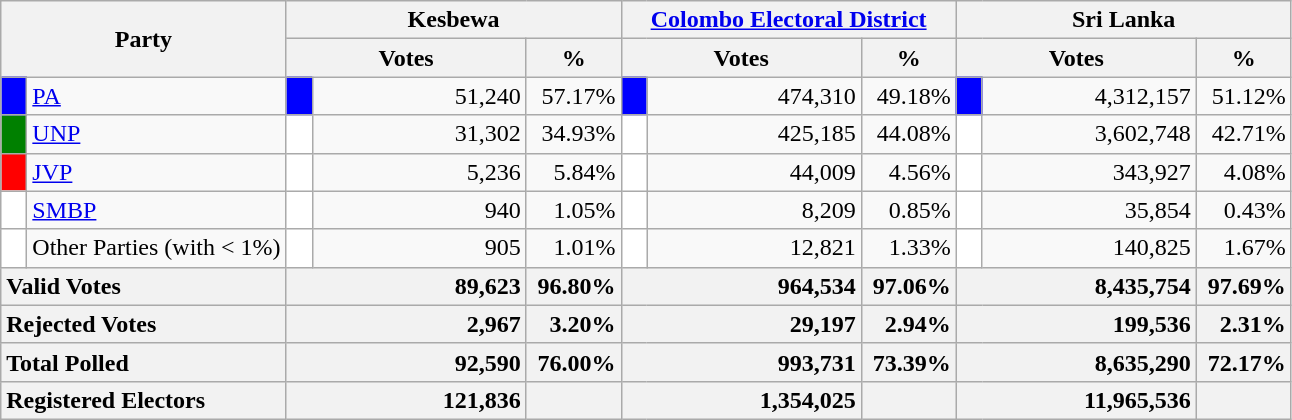<table class="wikitable">
<tr>
<th colspan="2" width="144px"rowspan="2">Party</th>
<th colspan="3" width="216px">Kesbewa</th>
<th colspan="3" width="216px"><a href='#'>Colombo Electoral District</a></th>
<th colspan="3" width="216px">Sri Lanka</th>
</tr>
<tr>
<th colspan="2" width="144px">Votes</th>
<th>%</th>
<th colspan="2" width="144px">Votes</th>
<th>%</th>
<th colspan="2" width="144px">Votes</th>
<th>%</th>
</tr>
<tr>
<td style="background-color:blue;" width="10px"></td>
<td style="text-align:left;"><a href='#'>PA</a></td>
<td style="background-color:blue;" width="10px"></td>
<td style="text-align:right;">51,240</td>
<td style="text-align:right;">57.17%</td>
<td style="background-color:blue;" width="10px"></td>
<td style="text-align:right;">474,310</td>
<td style="text-align:right;">49.18%</td>
<td style="background-color:blue;" width="10px"></td>
<td style="text-align:right;">4,312,157</td>
<td style="text-align:right;">51.12%</td>
</tr>
<tr>
<td style="background-color:green;" width="10px"></td>
<td style="text-align:left;"><a href='#'>UNP</a></td>
<td style="background-color:white;" width="10px"></td>
<td style="text-align:right;">31,302</td>
<td style="text-align:right;">34.93%</td>
<td style="background-color:white;" width="10px"></td>
<td style="text-align:right;">425,185</td>
<td style="text-align:right;">44.08%</td>
<td style="background-color:white;" width="10px"></td>
<td style="text-align:right;">3,602,748</td>
<td style="text-align:right;">42.71%</td>
</tr>
<tr>
<td style="background-color:red;" width="10px"></td>
<td style="text-align:left;"><a href='#'>JVP</a></td>
<td style="background-color:white;" width="10px"></td>
<td style="text-align:right;">5,236</td>
<td style="text-align:right;">5.84%</td>
<td style="background-color:white;" width="10px"></td>
<td style="text-align:right;">44,009</td>
<td style="text-align:right;">4.56%</td>
<td style="background-color:white;" width="10px"></td>
<td style="text-align:right;">343,927</td>
<td style="text-align:right;">4.08%</td>
</tr>
<tr>
<td style="background-color:white;" width="10px"></td>
<td style="text-align:left;"><a href='#'>SMBP</a></td>
<td style="background-color:white;" width="10px"></td>
<td style="text-align:right;">940</td>
<td style="text-align:right;">1.05%</td>
<td style="background-color:white;" width="10px"></td>
<td style="text-align:right;">8,209</td>
<td style="text-align:right;">0.85%</td>
<td style="background-color:white;" width="10px"></td>
<td style="text-align:right;">35,854</td>
<td style="text-align:right;">0.43%</td>
</tr>
<tr>
<td style="background-color:white;" width="10px"></td>
<td style="text-align:left;">Other Parties (with < 1%)</td>
<td style="background-color:white;" width="10px"></td>
<td style="text-align:right;">905</td>
<td style="text-align:right;">1.01%</td>
<td style="background-color:white;" width="10px"></td>
<td style="text-align:right;">12,821</td>
<td style="text-align:right;">1.33%</td>
<td style="background-color:white;" width="10px"></td>
<td style="text-align:right;">140,825</td>
<td style="text-align:right;">1.67%</td>
</tr>
<tr>
<th colspan="2" width="144px"style="text-align:left;">Valid Votes</th>
<th style="text-align:right;"colspan="2" width="144px">89,623</th>
<th style="text-align:right;">96.80%</th>
<th style="text-align:right;"colspan="2" width="144px">964,534</th>
<th style="text-align:right;">97.06%</th>
<th style="text-align:right;"colspan="2" width="144px">8,435,754</th>
<th style="text-align:right;">97.69%</th>
</tr>
<tr>
<th colspan="2" width="144px"style="text-align:left;">Rejected Votes</th>
<th style="text-align:right;"colspan="2" width="144px">2,967</th>
<th style="text-align:right;">3.20%</th>
<th style="text-align:right;"colspan="2" width="144px">29,197</th>
<th style="text-align:right;">2.94%</th>
<th style="text-align:right;"colspan="2" width="144px">199,536</th>
<th style="text-align:right;">2.31%</th>
</tr>
<tr>
<th colspan="2" width="144px"style="text-align:left;">Total Polled</th>
<th style="text-align:right;"colspan="2" width="144px">92,590</th>
<th style="text-align:right;">76.00%</th>
<th style="text-align:right;"colspan="2" width="144px">993,731</th>
<th style="text-align:right;">73.39%</th>
<th style="text-align:right;"colspan="2" width="144px">8,635,290</th>
<th style="text-align:right;">72.17%</th>
</tr>
<tr>
<th colspan="2" width="144px"style="text-align:left;">Registered Electors</th>
<th style="text-align:right;"colspan="2" width="144px">121,836</th>
<th></th>
<th style="text-align:right;"colspan="2" width="144px">1,354,025</th>
<th></th>
<th style="text-align:right;"colspan="2" width="144px">11,965,536</th>
<th></th>
</tr>
</table>
